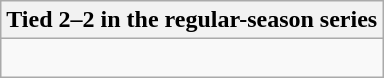<table class="wikitable collapsible collapsed">
<tr>
<th>Tied 2–2 in the regular-season series</th>
</tr>
<tr>
<td><br>


</td>
</tr>
</table>
